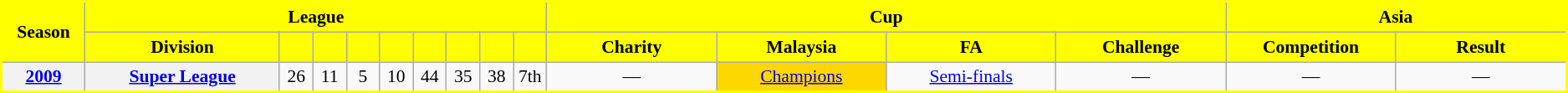<table class="wikitable" style="border:2px solid yellow; font-size:90%; text-align:center;">
<tr>
<th rowspan="2" style="background:yellow; color:black;" width="60">Season</th>
<th colspan="9" style="background:yellow; color:black;">League</th>
<th colspan="4" style="background:yellow; color:black;">Cup</th>
<th colspan="2" style="background:yellow; color:black;">Asia</th>
</tr>
<tr>
<th style="background:yellow; color:black;" width="150">Division</th>
<th style="background:yellow; color:black;" width="20"></th>
<th style="background:yellow; color:black;" width="20"></th>
<th style="background:yellow; color:black;" width="20"></th>
<th style="background:yellow; color:black;" width="20"></th>
<th style="background:yellow; color:black;" width="20"></th>
<th style="background:yellow; color:black;" width="20"></th>
<th style="background:yellow; color:black;" width="20"></th>
<th style="background:yellow; color:black;" width="20"></th>
<th style="background:yellow; color:black;" width="130">Charity</th>
<th style="background:yellow; color:black;" width="130">Malaysia</th>
<th style="background:yellow; color:black;" width="130">FA</th>
<th style="background:yellow; color:black;" width="130">Challenge</th>
<th style="background:yellow; color:black;" width="130">Competition</th>
<th style="background:yellow; color:black;" width="130">Result</th>
</tr>
<tr>
<th><a href='#'>2009</a></th>
<th><a href='#'>Super League</a></th>
<td>26</td>
<td>11</td>
<td>5</td>
<td>10</td>
<td>44</td>
<td>35</td>
<td>38</td>
<td>7th</td>
<td>—</td>
<td style="background:gold;"><a href='#'>Champions</a></td>
<td><a href='#'>Semi-finals</a></td>
<td>—</td>
<td>—</td>
<td>—</td>
</tr>
<tr>
</tr>
</table>
